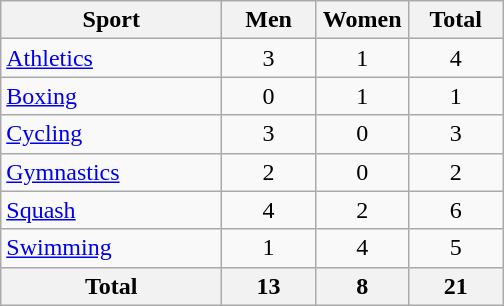<table class="wikitable sortable" style="text-align:center;">
<tr>
<th width=140>Sport</th>
<th width=55>Men</th>
<th width=55>Women</th>
<th width=55>Total</th>
</tr>
<tr>
<td align=left><a href='#'>Athletics</a></td>
<td>3</td>
<td>1</td>
<td>4</td>
</tr>
<tr>
<td align=left><a href='#'>Boxing</a></td>
<td>0</td>
<td>1</td>
<td>1</td>
</tr>
<tr>
<td align=left><a href='#'>Cycling</a></td>
<td>3</td>
<td>0</td>
<td>3</td>
</tr>
<tr>
<td align=left><a href='#'>Gymnastics</a></td>
<td>2</td>
<td>0</td>
<td>2</td>
</tr>
<tr>
<td align=left><a href='#'>Squash</a></td>
<td>4</td>
<td>2</td>
<td>6</td>
</tr>
<tr>
<td align=left><a href='#'>Swimming</a></td>
<td>1</td>
<td>4</td>
<td>5</td>
</tr>
<tr>
<th>Total</th>
<th>13</th>
<th>8</th>
<th>21</th>
</tr>
</table>
